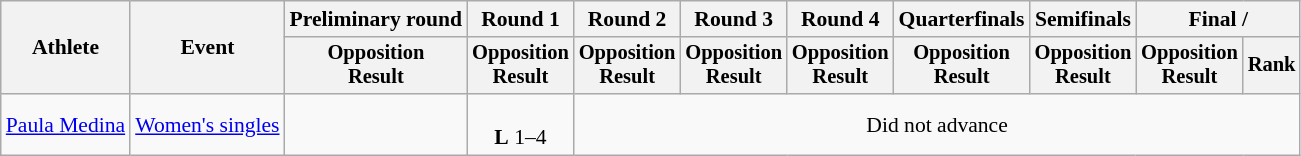<table class="wikitable" style="font-size:90%">
<tr>
<th rowspan="2">Athlete</th>
<th rowspan="2">Event</th>
<th>Preliminary round</th>
<th>Round 1</th>
<th>Round 2</th>
<th>Round 3</th>
<th>Round 4</th>
<th>Quarterfinals</th>
<th>Semifinals</th>
<th colspan=2>Final / </th>
</tr>
<tr style="font-size:95%">
<th>Opposition<br>Result</th>
<th>Opposition<br>Result</th>
<th>Opposition<br>Result</th>
<th>Opposition<br>Result</th>
<th>Opposition<br>Result</th>
<th>Opposition<br>Result</th>
<th>Opposition<br>Result</th>
<th>Opposition<br>Result</th>
<th>Rank</th>
</tr>
<tr align=center>
<td align=left><a href='#'>Paula Medina</a></td>
<td align=left><a href='#'>Women's singles</a></td>
<td></td>
<td><br> <strong>L</strong> 1–4</td>
<td colspan=7>Did not advance</td>
</tr>
</table>
